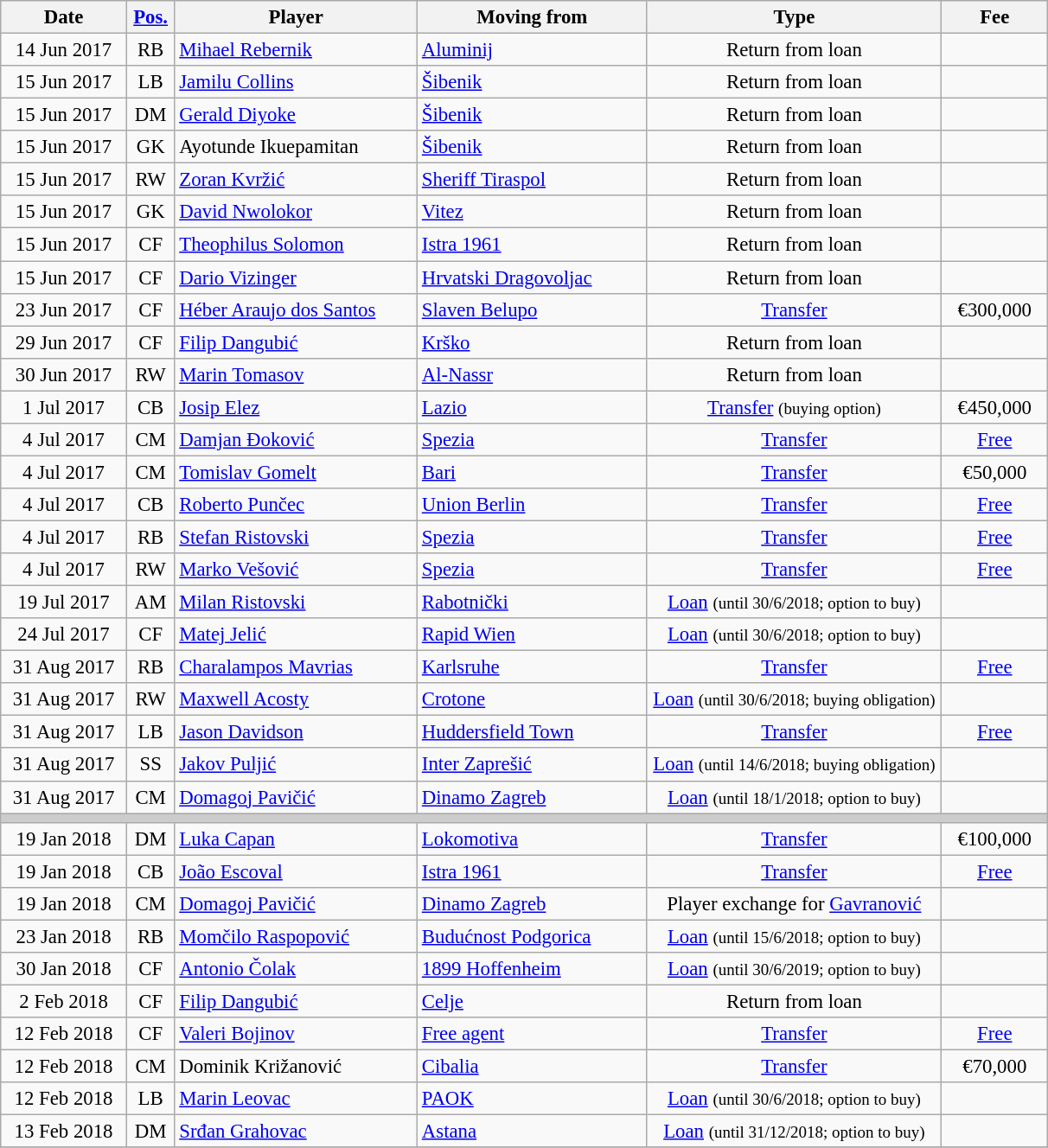<table class="wikitable" style="font-size: 95%; text-align: center;">
<tr>
<th width=90>Date</th>
<th width=30><a href='#'>Pos.</a></th>
<th width=180>Player</th>
<th width=170>Moving from</th>
<th width=220>Type</th>
<th width=75>Fee</th>
</tr>
<tr>
<td>14 Jun 2017</td>
<td>RB</td>
<td style="text-align:left;"> <a href='#'>Mihael Rebernik</a></td>
<td style="text-align:left;"> <a href='#'>Aluminij</a></td>
<td>Return from loan</td>
<td></td>
</tr>
<tr>
<td>15 Jun 2017</td>
<td>LB</td>
<td style="text-align:left;"> <a href='#'>Jamilu Collins</a></td>
<td style="text-align:left;"> <a href='#'>Šibenik</a></td>
<td>Return from loan</td>
<td></td>
</tr>
<tr>
<td>15 Jun 2017</td>
<td>DM</td>
<td style="text-align:left;"> <a href='#'>Gerald Diyoke</a></td>
<td style="text-align:left;"> <a href='#'>Šibenik</a></td>
<td>Return from loan</td>
<td></td>
</tr>
<tr>
<td>15 Jun 2017</td>
<td>GK</td>
<td style="text-align:left;"> Ayotunde Ikuepamitan</td>
<td style="text-align:left;"> <a href='#'>Šibenik</a></td>
<td>Return from loan</td>
<td></td>
</tr>
<tr>
<td>15 Jun 2017</td>
<td>RW</td>
<td style="text-align:left;"> <a href='#'>Zoran Kvržić</a></td>
<td style="text-align:left;"> <a href='#'>Sheriff Tiraspol</a></td>
<td>Return from loan</td>
<td></td>
</tr>
<tr>
<td>15 Jun 2017</td>
<td>GK</td>
<td style="text-align:left;"> <a href='#'>David Nwolokor</a></td>
<td style="text-align:left;"> <a href='#'>Vitez</a></td>
<td>Return from loan</td>
<td></td>
</tr>
<tr>
<td>15 Jun 2017</td>
<td>CF</td>
<td style="text-align:left;"> <a href='#'>Theophilus Solomon</a></td>
<td style="text-align:left;"> <a href='#'>Istra 1961</a></td>
<td>Return from loan</td>
<td></td>
</tr>
<tr>
<td>15 Jun 2017</td>
<td>CF</td>
<td style="text-align:left;"> <a href='#'>Dario Vizinger</a></td>
<td style="text-align:left;"> <a href='#'>Hrvatski Dragovoljac</a></td>
<td>Return from loan</td>
<td></td>
</tr>
<tr>
<td>23 Jun 2017</td>
<td>CF</td>
<td style="text-align:left;"> <a href='#'>Héber Araujo dos Santos</a></td>
<td style="text-align:left;"> <a href='#'>Slaven Belupo</a></td>
<td><a href='#'>Transfer</a></td>
<td>€300,000</td>
</tr>
<tr>
<td>29 Jun 2017</td>
<td>CF</td>
<td style="text-align:left;"> <a href='#'>Filip Dangubić</a></td>
<td style="text-align:left;"> <a href='#'>Krško</a></td>
<td>Return from loan</td>
<td></td>
</tr>
<tr>
<td>30 Jun 2017</td>
<td>RW</td>
<td style="text-align:left;"> <a href='#'>Marin Tomasov</a></td>
<td style="text-align:left;"> <a href='#'>Al-Nassr</a></td>
<td>Return from loan</td>
<td></td>
</tr>
<tr>
<td>1 Jul 2017</td>
<td>CB</td>
<td style="text-align:left;"> <a href='#'>Josip Elez</a></td>
<td style="text-align:left;"> <a href='#'>Lazio</a></td>
<td><a href='#'>Transfer</a> <small>(buying option)</small></td>
<td>€450,000</td>
</tr>
<tr>
<td>4 Jul 2017</td>
<td>CM</td>
<td style="text-align:left;"> <a href='#'>Damjan Đoković</a></td>
<td style="text-align:left;"> <a href='#'>Spezia</a></td>
<td><a href='#'>Transfer</a></td>
<td><a href='#'>Free</a></td>
</tr>
<tr>
<td>4 Jul 2017</td>
<td>CM</td>
<td style="text-align:left;"> <a href='#'>Tomislav Gomelt</a></td>
<td style="text-align:left;"> <a href='#'>Bari</a></td>
<td><a href='#'>Transfer</a></td>
<td>€50,000</td>
</tr>
<tr>
<td>4 Jul 2017</td>
<td>CB</td>
<td style="text-align:left;"> <a href='#'>Roberto Punčec</a></td>
<td style="text-align:left;"> <a href='#'>Union Berlin</a></td>
<td><a href='#'>Transfer</a></td>
<td><a href='#'>Free</a></td>
</tr>
<tr>
<td>4 Jul 2017</td>
<td>RB</td>
<td style="text-align:left;"> <a href='#'>Stefan Ristovski</a></td>
<td style="text-align:left;"> <a href='#'>Spezia</a></td>
<td><a href='#'>Transfer</a></td>
<td><a href='#'>Free</a></td>
</tr>
<tr>
<td>4 Jul 2017</td>
<td>RW</td>
<td style="text-align:left;"> <a href='#'>Marko Vešović</a></td>
<td style="text-align:left;"> <a href='#'>Spezia</a></td>
<td><a href='#'>Transfer</a></td>
<td><a href='#'>Free</a></td>
</tr>
<tr>
<td>19 Jul 2017</td>
<td>AM</td>
<td style="text-align:left;"> <a href='#'>Milan Ristovski</a></td>
<td style="text-align:left;"> <a href='#'>Rabotnički</a></td>
<td><a href='#'>Loan</a> <small>(until 30/6/2018; option to buy)</small></td>
<td></td>
</tr>
<tr>
<td>24 Jul 2017</td>
<td>CF</td>
<td style="text-align:left;"> <a href='#'>Matej Jelić</a></td>
<td style="text-align:left;"> <a href='#'>Rapid Wien</a></td>
<td><a href='#'>Loan</a> <small>(until 30/6/2018; option to buy)</small></td>
<td></td>
</tr>
<tr>
<td>31 Aug 2017</td>
<td>RB</td>
<td style="text-align:left;"> <a href='#'>Charalampos Mavrias</a></td>
<td style="text-align:left;"> <a href='#'>Karlsruhe</a></td>
<td><a href='#'>Transfer</a></td>
<td><a href='#'>Free</a></td>
</tr>
<tr>
<td>31 Aug 2017</td>
<td>RW</td>
<td style="text-align:left;"> <a href='#'>Maxwell Acosty</a></td>
<td style="text-align:left;"> <a href='#'>Crotone</a></td>
<td><a href='#'>Loan</a> <small>(until 30/6/2018; buying obligation)</small></td>
<td></td>
</tr>
<tr>
<td>31 Aug 2017</td>
<td>LB</td>
<td style="text-align:left;"> <a href='#'>Jason Davidson</a></td>
<td style="text-align:left;"> <a href='#'>Huddersfield Town</a></td>
<td><a href='#'>Transfer</a></td>
<td><a href='#'>Free</a></td>
</tr>
<tr>
<td>31 Aug 2017</td>
<td>SS</td>
<td style="text-align:left;"> <a href='#'>Jakov Puljić</a></td>
<td style="text-align:left;"> <a href='#'>Inter Zaprešić</a></td>
<td><a href='#'>Loan</a> <small>(until 14/6/2018; buying obligation)</small></td>
<td></td>
</tr>
<tr>
<td>31 Aug 2017</td>
<td>CM</td>
<td style="text-align:left;"> <a href='#'>Domagoj Pavičić</a></td>
<td style="text-align:left;"> <a href='#'>Dinamo Zagreb</a></td>
<td><a href='#'>Loan</a> <small>(until 18/1/2018; option to buy)</small></td>
<td></td>
</tr>
<tr style="color:#CCCCCC;background-color:#CCCCCC">
<td colspan="6"></td>
</tr>
<tr>
<td>19 Jan 2018</td>
<td>DM</td>
<td style="text-align:left;"> <a href='#'>Luka Capan</a></td>
<td style="text-align:left;"> <a href='#'>Lokomotiva</a></td>
<td><a href='#'>Transfer</a></td>
<td>€100,000</td>
</tr>
<tr>
<td>19 Jan 2018</td>
<td>CB</td>
<td style="text-align:left;"> <a href='#'>João Escoval</a></td>
<td style="text-align:left;"> <a href='#'>Istra 1961</a></td>
<td><a href='#'>Transfer</a></td>
<td><a href='#'>Free</a></td>
</tr>
<tr>
<td>19 Jan 2018</td>
<td>CM</td>
<td style="text-align:left;"> <a href='#'>Domagoj Pavičić</a></td>
<td style="text-align:left;"> <a href='#'>Dinamo Zagreb</a></td>
<td>Player exchange for <a href='#'>Gavranović</a></td>
<td></td>
</tr>
<tr>
<td>23 Jan 2018</td>
<td>RB</td>
<td style="text-align:left;"> <a href='#'>Momčilo Raspopović</a></td>
<td style="text-align:left;"> <a href='#'>Budućnost Podgorica</a></td>
<td><a href='#'>Loan</a> <small>(until 15/6/2018; option to buy)</small></td>
<td></td>
</tr>
<tr>
<td>30 Jan 2018</td>
<td>CF</td>
<td style="text-align:left;"> <a href='#'>Antonio Čolak</a></td>
<td style="text-align:left;"> <a href='#'>1899 Hoffenheim</a></td>
<td><a href='#'>Loan</a> <small>(until 30/6/2019; option to buy)</small></td>
<td></td>
</tr>
<tr>
<td>2 Feb 2018</td>
<td>CF</td>
<td style="text-align:left;"> <a href='#'>Filip Dangubić</a></td>
<td style="text-align:left;"> <a href='#'>Celje</a></td>
<td>Return from loan</td>
<td></td>
</tr>
<tr>
<td>12 Feb 2018</td>
<td>CF</td>
<td style="text-align:left;"> <a href='#'>Valeri Bojinov</a></td>
<td style="text-align:left;"><a href='#'>Free agent</a></td>
<td><a href='#'>Transfer</a></td>
<td><a href='#'>Free</a></td>
</tr>
<tr>
<td>12 Feb 2018</td>
<td>CM</td>
<td style="text-align:left;"> Dominik Križanović</td>
<td style="text-align:left;"> <a href='#'>Cibalia</a></td>
<td><a href='#'>Transfer</a></td>
<td>€70,000</td>
</tr>
<tr>
<td>12 Feb 2018</td>
<td>LB</td>
<td style="text-align:left;"> <a href='#'>Marin Leovac</a></td>
<td style="text-align:left;"> <a href='#'>PAOK</a></td>
<td><a href='#'>Loan</a> <small>(until 30/6/2018; option to buy)</small></td>
<td></td>
</tr>
<tr>
<td>13 Feb 2018</td>
<td>DM</td>
<td style="text-align:left;"> <a href='#'>Srđan Grahovac</a></td>
<td style="text-align:left;"> <a href='#'>Astana</a></td>
<td><a href='#'>Loan</a> <small>(until 31/12/2018; option to buy)</small></td>
<td></td>
</tr>
<tr>
</tr>
</table>
